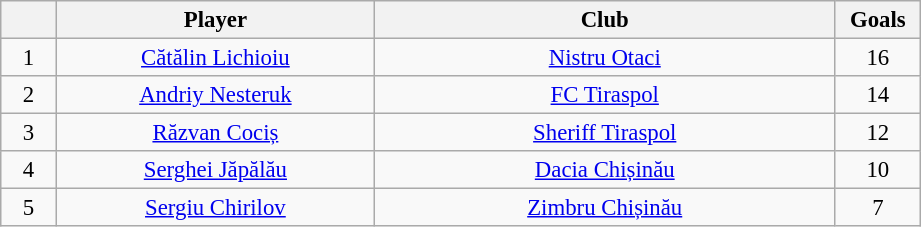<table class="wikitable" style="font-size:95%; text-align:center;">
<tr>
<th width="30"></th>
<th width="205">Player</th>
<th width="300">Club</th>
<th width="50">Goals</th>
</tr>
<tr>
<td>1</td>
<td> <a href='#'>Cătălin Lichioiu</a></td>
<td><a href='#'>Nistru Otaci</a></td>
<td>16</td>
</tr>
<tr>
<td>2</td>
<td> <a href='#'>Andriy Nesteruk</a></td>
<td><a href='#'>FC Tiraspol</a></td>
<td>14</td>
</tr>
<tr>
<td>3</td>
<td> <a href='#'>Răzvan Cociș</a></td>
<td><a href='#'>Sheriff Tiraspol</a></td>
<td>12</td>
</tr>
<tr>
<td>4</td>
<td> <a href='#'>Serghei Jăpălău</a></td>
<td><a href='#'>Dacia Chișinău</a></td>
<td>10</td>
</tr>
<tr>
<td>5</td>
<td> <a href='#'>Sergiu Chirilov</a></td>
<td><a href='#'>Zimbru Chișinău</a></td>
<td>7</td>
</tr>
</table>
